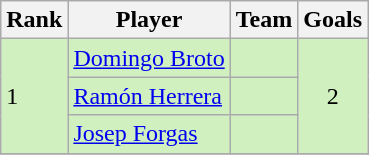<table class="wikitable">
<tr>
<th>Rank</th>
<th>Player</th>
<th>Team</th>
<th>Goals</th>
</tr>
<tr bgcolor="D0F0C0">
<td rowspan=3>1</td>
<td><a href='#'>Domingo Broto</a></td>
<td></td>
<td rowspan=3 align="center">2</td>
</tr>
<tr bgcolor="D0F0C0">
<td><a href='#'>Ramón Herrera</a></td>
<td></td>
</tr>
<tr bgcolor="D0F0C0">
<td><a href='#'>Josep Forgas</a></td>
<td></td>
</tr>
<tr>
</tr>
</table>
